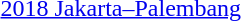<table>
<tr>
<td rowspan=2><a href='#'>2018 Jakarta–Palembang</a></td>
<td rowspan=2></td>
<td rowspan=2></td>
<td></td>
</tr>
<tr>
<td></td>
</tr>
</table>
